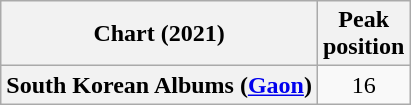<table class="wikitable plainrowheaders" style="text-align:center">
<tr>
<th scope="col">Chart (2021)</th>
<th scope="col">Peak<br>position</th>
</tr>
<tr>
<th scope="row">South Korean Albums (<a href='#'>Gaon</a>)</th>
<td>16</td>
</tr>
</table>
